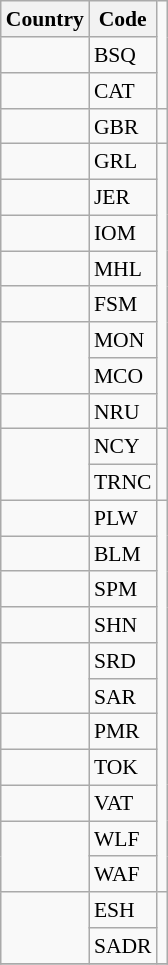<table class="wikitable" style="font-size:90%; display:inline-table;">
<tr>
<th>Country</th>
<th>Code</th>
</tr>
<tr>
<td></td>
<td>BSQ</td>
</tr>
<tr>
<td></td>
<td>CAT</td>
</tr>
<tr>
<td></td>
<td>GBR</td>
<td></td>
</tr>
<tr>
<td></td>
<td>GRL</td>
</tr>
<tr>
<td></td>
<td>JER</td>
</tr>
<tr>
<td></td>
<td>IOM</td>
</tr>
<tr>
<td></td>
<td>MHL</td>
</tr>
<tr>
<td></td>
<td>FSM</td>
</tr>
<tr>
<td rowspan=2></td>
<td>MON</td>
</tr>
<tr>
<td>MCO</td>
</tr>
<tr>
<td></td>
<td>NRU</td>
</tr>
<tr>
<td rowspan=2></td>
<td>NCY</td>
<td rowspan=2></td>
</tr>
<tr>
<td>TRNC</td>
</tr>
<tr>
<td></td>
<td>PLW</td>
</tr>
<tr>
<td></td>
<td>BLM</td>
</tr>
<tr>
<td></td>
<td>SPM</td>
</tr>
<tr>
<td></td>
<td>SHN</td>
</tr>
<tr>
<td rowspan=2></td>
<td>SRD</td>
</tr>
<tr>
<td>SAR</td>
</tr>
<tr>
<td></td>
<td>PMR</td>
</tr>
<tr>
<td></td>
<td>TOK</td>
</tr>
<tr>
<td></td>
<td>VAT</td>
</tr>
<tr>
<td rowspan=2></td>
<td>WLF</td>
</tr>
<tr>
<td>WAF</td>
</tr>
<tr>
<td rowspan=2></td>
<td>ESH</td>
<td rowspan=2></td>
</tr>
<tr>
<td>SADR</td>
</tr>
<tr>
</tr>
</table>
